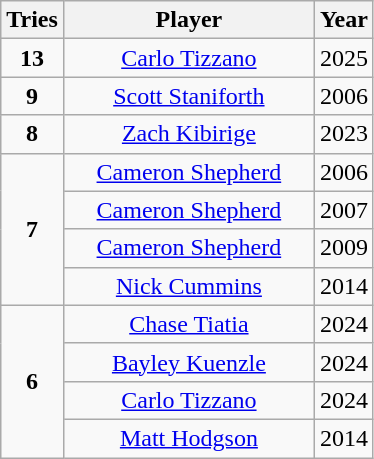<table class="wikitable sortable" style="text-align:center;">
<tr>
<th>Tries</th>
<th style="width:160px;">Player</th>
<th>Year</th>
</tr>
<tr>
<td><strong>13</strong></td>
<td><a href='#'>Carlo Tizzano</a></td>
<td>2025</td>
</tr>
<tr>
<td><strong>9</strong></td>
<td><a href='#'>Scott Staniforth</a></td>
<td>2006</td>
</tr>
<tr>
<td><strong>8</strong></td>
<td><a href='#'>Zach Kibirige</a></td>
<td>2023</td>
</tr>
<tr>
<td rowspan=4><strong>7</strong></td>
<td><a href='#'>Cameron Shepherd</a></td>
<td>2006</td>
</tr>
<tr>
<td><a href='#'>Cameron Shepherd</a></td>
<td>2007</td>
</tr>
<tr>
<td><a href='#'>Cameron Shepherd</a></td>
<td>2009</td>
</tr>
<tr>
<td><a href='#'>Nick Cummins</a></td>
<td>2014</td>
</tr>
<tr>
<td rowspan=4><strong>6</strong></td>
<td><a href='#'>Chase Tiatia</a></td>
<td>2024</td>
</tr>
<tr>
<td><a href='#'>Bayley Kuenzle</a></td>
<td>2024</td>
</tr>
<tr>
<td><a href='#'>Carlo Tizzano</a></td>
<td>2024</td>
</tr>
<tr>
<td><a href='#'>Matt Hodgson</a></td>
<td>2014</td>
</tr>
</table>
